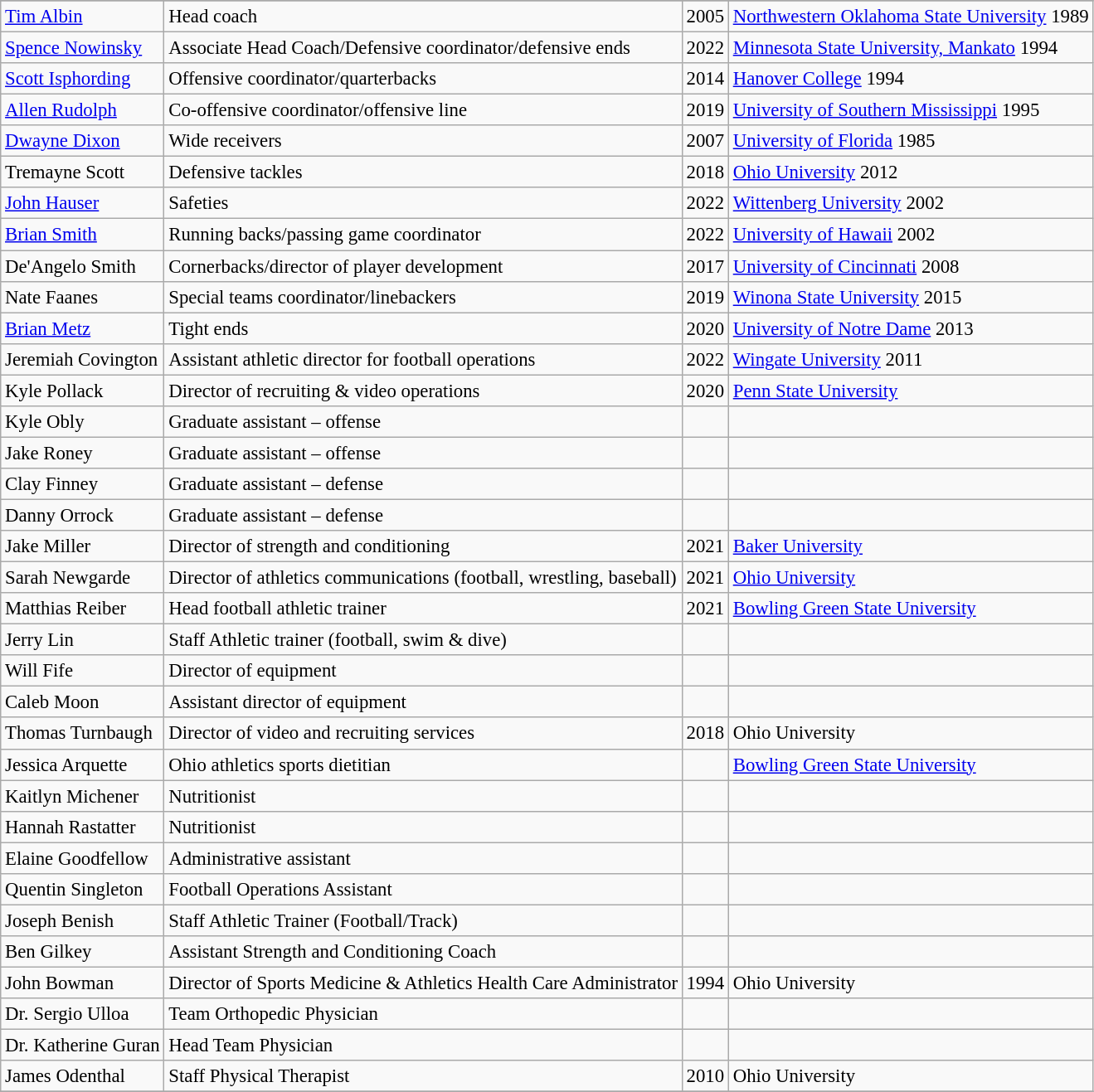<table class="wikitable" style="font-size: 95%;">
<tr>
</tr>
<tr>
<td><a href='#'>Tim Albin</a></td>
<td>Head coach</td>
<td>2005</td>
<td><a href='#'>Northwestern Oklahoma State University</a> 1989</td>
</tr>
<tr>
<td><a href='#'>Spence Nowinsky</a></td>
<td>Associate Head Coach/Defensive coordinator/defensive ends</td>
<td>2022</td>
<td><a href='#'>Minnesota State University, Mankato</a> 1994</td>
</tr>
<tr>
<td><a href='#'>Scott Isphording</a></td>
<td>Offensive coordinator/quarterbacks</td>
<td>2014</td>
<td><a href='#'>Hanover College</a> 1994</td>
</tr>
<tr>
<td><a href='#'>Allen Rudolph</a></td>
<td>Co-offensive coordinator/offensive line</td>
<td>2019</td>
<td><a href='#'>University of Southern Mississippi</a> 1995</td>
</tr>
<tr>
<td><a href='#'>Dwayne Dixon</a></td>
<td>Wide receivers</td>
<td>2007</td>
<td><a href='#'>University of Florida</a> 1985</td>
</tr>
<tr>
<td>Tremayne Scott</td>
<td>Defensive tackles</td>
<td>2018</td>
<td><a href='#'>Ohio University</a> 2012</td>
</tr>
<tr>
<td><a href='#'>John Hauser</a></td>
<td>Safeties</td>
<td>2022</td>
<td><a href='#'>Wittenberg University</a> 2002</td>
</tr>
<tr>
<td><a href='#'>Brian Smith</a></td>
<td>Running backs/passing game coordinator</td>
<td>2022</td>
<td><a href='#'>University of Hawaii</a> 2002</td>
</tr>
<tr>
<td>De'Angelo Smith</td>
<td>Cornerbacks/director of player development</td>
<td>2017</td>
<td><a href='#'>University of Cincinnati</a> 2008</td>
</tr>
<tr>
<td>Nate Faanes</td>
<td>Special teams coordinator/linebackers</td>
<td>2019</td>
<td><a href='#'>Winona State University</a> 2015</td>
</tr>
<tr>
<td><a href='#'>Brian Metz</a></td>
<td>Tight ends</td>
<td>2020</td>
<td><a href='#'>University of Notre Dame</a> 2013</td>
</tr>
<tr>
<td>Jeremiah Covington</td>
<td>Assistant athletic director for football operations</td>
<td>2022</td>
<td><a href='#'>Wingate University</a> 2011</td>
</tr>
<tr>
<td>Kyle Pollack</td>
<td>Director of recruiting & video operations</td>
<td>2020</td>
<td><a href='#'>Penn State University</a></td>
</tr>
<tr>
<td>Kyle Obly</td>
<td>Graduate assistant – offense</td>
<td></td>
<td></td>
</tr>
<tr>
<td>Jake Roney</td>
<td>Graduate assistant – offense</td>
<td></td>
<td></td>
</tr>
<tr>
<td>Clay Finney</td>
<td>Graduate assistant – defense</td>
<td></td>
<td></td>
</tr>
<tr>
<td>Danny Orrock</td>
<td>Graduate assistant – defense</td>
<td></td>
<td></td>
</tr>
<tr>
<td>Jake Miller</td>
<td>Director of strength and conditioning</td>
<td>2021</td>
<td><a href='#'>Baker University</a></td>
</tr>
<tr>
<td>Sarah Newgarde</td>
<td>Director of athletics communications (football, wrestling, baseball)</td>
<td>2021</td>
<td><a href='#'>Ohio University</a></td>
</tr>
<tr>
<td>Matthias Reiber</td>
<td>Head football athletic trainer</td>
<td>2021</td>
<td><a href='#'>Bowling Green State University</a></td>
</tr>
<tr>
<td>Jerry Lin</td>
<td>Staff Athletic trainer (football, swim & dive)</td>
<td></td>
<td></td>
</tr>
<tr>
<td>Will Fife</td>
<td>Director of equipment</td>
<td></td>
<td></td>
</tr>
<tr>
<td>Caleb Moon</td>
<td>Assistant director of equipment</td>
<td></td>
<td></td>
</tr>
<tr>
<td>Thomas Turnbaugh</td>
<td>Director of video and recruiting services</td>
<td>2018</td>
<td>Ohio University</td>
</tr>
<tr>
<td>Jessica Arquette</td>
<td>Ohio athletics sports dietitian</td>
<td></td>
<td><a href='#'>Bowling Green State University</a></td>
</tr>
<tr>
<td>Kaitlyn Michener</td>
<td>Nutritionist</td>
<td></td>
<td></td>
</tr>
<tr>
<td>Hannah Rastatter</td>
<td>Nutritionist</td>
<td></td>
<td></td>
</tr>
<tr>
<td>Elaine Goodfellow</td>
<td>Administrative assistant</td>
<td></td>
<td></td>
</tr>
<tr>
<td>Quentin Singleton</td>
<td>Football Operations Assistant</td>
<td></td>
<td></td>
</tr>
<tr>
<td>Joseph Benish</td>
<td>Staff Athletic Trainer (Football/Track)</td>
<td></td>
<td></td>
</tr>
<tr>
<td>Ben Gilkey</td>
<td>Assistant Strength and Conditioning Coach</td>
<td></td>
<td></td>
</tr>
<tr>
<td>John Bowman</td>
<td>Director of Sports Medicine & Athletics Health Care Administrator</td>
<td>1994</td>
<td>Ohio University</td>
</tr>
<tr>
<td>Dr. Sergio Ulloa</td>
<td>Team Orthopedic Physician</td>
<td></td>
<td></td>
</tr>
<tr>
<td>Dr. Katherine Guran</td>
<td>Head Team Physician</td>
<td></td>
<td></td>
</tr>
<tr>
<td>James Odenthal</td>
<td>Staff Physical Therapist</td>
<td>2010</td>
<td>Ohio University</td>
</tr>
<tr>
</tr>
</table>
